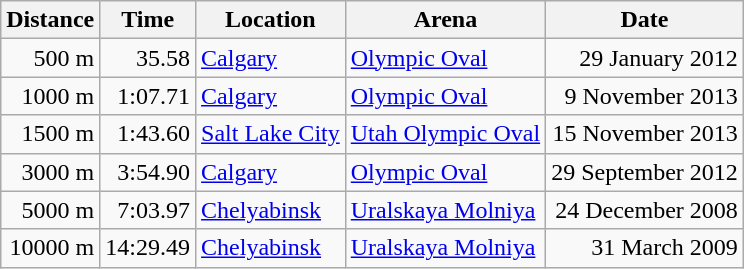<table class="wikitable">
<tr>
<th>Distance</th>
<th>Time</th>
<th>Location</th>
<th>Arena</th>
<th>Date</th>
</tr>
<tr>
<td align=right>500 m</td>
<td align=right>35.58</td>
<td align=left><a href='#'>Calgary</a></td>
<td align=left><a href='#'>Olympic Oval</a></td>
<td align=right>29 January 2012</td>
</tr>
<tr>
<td align=right>1000 m</td>
<td align=right>1:07.71</td>
<td align=left><a href='#'>Calgary</a></td>
<td align=left><a href='#'>Olympic Oval</a></td>
<td align=right>9 November 2013</td>
</tr>
<tr>
<td align=right>1500 m</td>
<td align=right>1:43.60</td>
<td align=left><a href='#'>Salt Lake City</a></td>
<td align=left><a href='#'>Utah Olympic Oval</a></td>
<td align=right>15 November 2013</td>
</tr>
<tr>
<td align=right>3000 m</td>
<td align=right>3:54.90</td>
<td align=left><a href='#'>Calgary</a></td>
<td align=left><a href='#'>Olympic Oval</a></td>
<td align=right>29 September 2012</td>
</tr>
<tr>
<td align=right>5000 m</td>
<td align=right>7:03.97</td>
<td align=left><a href='#'>Chelyabinsk</a></td>
<td align=left><a href='#'>Uralskaya Molniya</a></td>
<td align=right>24 December 2008</td>
</tr>
<tr>
<td align=right>10000 m</td>
<td align=right>14:29.49</td>
<td align=left><a href='#'>Chelyabinsk</a></td>
<td align=left><a href='#'>Uralskaya Molniya</a></td>
<td align=right>31 March 2009</td>
</tr>
</table>
